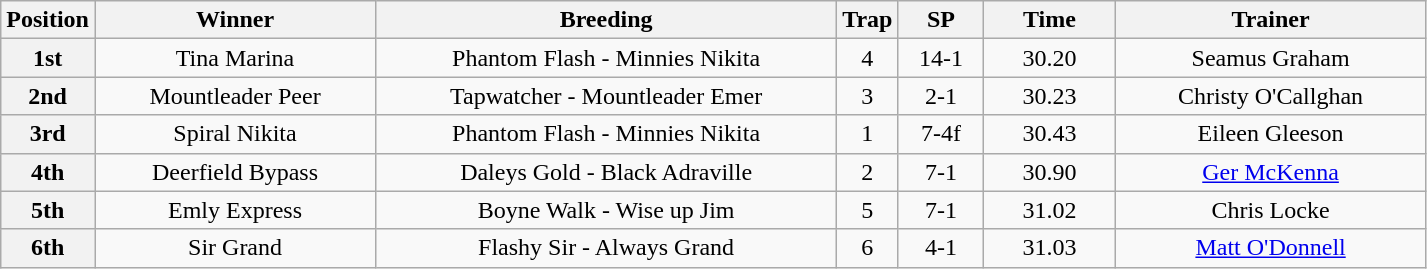<table class="wikitable" style="text-align: center">
<tr>
<th width=30>Position</th>
<th width=180>Winner</th>
<th width=300>Breeding</th>
<th width=30>Trap</th>
<th width=50>SP</th>
<th width=80>Time</th>
<th width=200>Trainer</th>
</tr>
<tr>
<th>1st</th>
<td>Tina Marina</td>
<td>Phantom Flash - Minnies Nikita</td>
<td>4</td>
<td>14-1</td>
<td>30.20</td>
<td>Seamus Graham</td>
</tr>
<tr>
<th>2nd</th>
<td>Mountleader Peer</td>
<td>Tapwatcher - Mountleader Emer</td>
<td>3</td>
<td>2-1</td>
<td>30.23</td>
<td>Christy O'Callghan</td>
</tr>
<tr>
<th>3rd</th>
<td>Spiral Nikita</td>
<td>Phantom Flash - Minnies Nikita</td>
<td>1</td>
<td>7-4f</td>
<td>30.43</td>
<td>Eileen Gleeson</td>
</tr>
<tr>
<th>4th</th>
<td>Deerfield Bypass</td>
<td>Daleys Gold - Black Adraville</td>
<td>2</td>
<td>7-1</td>
<td>30.90</td>
<td><a href='#'>Ger McKenna</a></td>
</tr>
<tr>
<th>5th</th>
<td>Emly Express</td>
<td>Boyne Walk - Wise up Jim</td>
<td>5</td>
<td>7-1</td>
<td>31.02</td>
<td>Chris Locke</td>
</tr>
<tr>
<th>6th</th>
<td>Sir Grand</td>
<td>Flashy Sir - Always Grand</td>
<td>6</td>
<td>4-1</td>
<td>31.03</td>
<td><a href='#'>Matt O'Donnell</a></td>
</tr>
</table>
